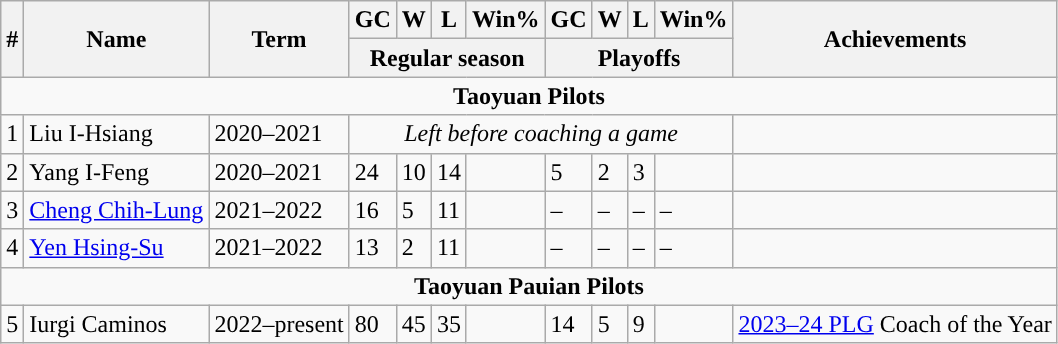<table class="wikitable sortable">
<tr>
<th rowspan="2">#</th>
<th rowspan="2">Name</th>
<th rowspan="2">Term</th>
<th>GC</th>
<th>W</th>
<th>L</th>
<th>Win%</th>
<th>GC</th>
<th>W</th>
<th>L</th>
<th>Win%</th>
<th rowspan="2" class=unsortable>Achievements</th>
</tr>
<tr class="unsortable">
<th colspan="4">Regular season</th>
<th colspan="4">Playoffs</th>
</tr>
<tr>
<td align=center colspan="15"><strong>Taoyuan Pilots</strong></td>
</tr>
<tr>
<td align=center>1</td>
<td>Liu I-Hsiang</td>
<td>2020–2021</td>
<td colspan=8 align="center"><em>Left before coaching a game</em></td>
<td></td>
</tr>
<tr>
<td align=center>2</td>
<td>Yang I-Feng</td>
<td>2020–2021</td>
<td>24</td>
<td>10</td>
<td>14</td>
<td></td>
<td>5</td>
<td>2</td>
<td>3</td>
<td></td>
<td></td>
</tr>
<tr>
<td align=center>3</td>
<td><a href='#'>Cheng Chih-Lung</a></td>
<td>2021–2022</td>
<td>16</td>
<td>5</td>
<td>11</td>
<td></td>
<td>–</td>
<td>–</td>
<td>–</td>
<td>–</td>
<td></td>
</tr>
<tr>
<td align=center>4</td>
<td><a href='#'>Yen Hsing-Su</a></td>
<td>2021–2022</td>
<td>13</td>
<td>2</td>
<td>11</td>
<td></td>
<td>–</td>
<td>–</td>
<td>–</td>
<td>–</td>
<td></td>
</tr>
<tr>
<td align=center colspan="15"><strong>Taoyuan Pauian Pilots</strong></td>
</tr>
<tr>
<td align=center>5</td>
<td>Iurgi Caminos</td>
<td>2022–present</td>
<td>80</td>
<td>45</td>
<td>35</td>
<td></td>
<td>14</td>
<td>5</td>
<td>9</td>
<td></td>
<td><a href='#'>2023–24 PLG</a> Coach of the Year</td>
</tr>
</table>
